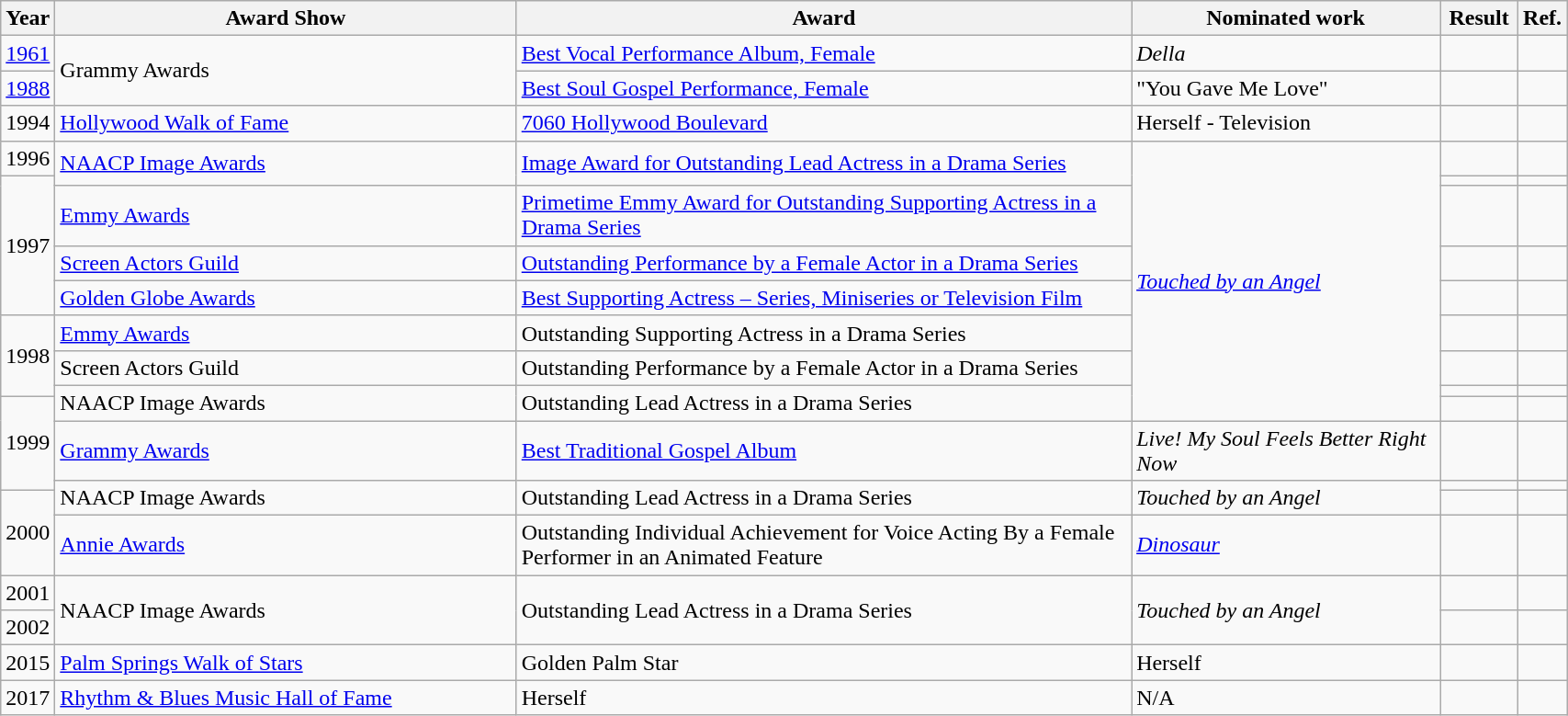<table class="wikitable" style="width:90%;">
<tr>
<th style="width:3%;">Year</th>
<th style="width:30%;">Award Show</th>
<th style="width:40%;">Award</th>
<th style="width:20%;">Nominated work</th>
<th style="width:5%;">Result</th>
<th style="width:5%;">Ref.</th>
</tr>
<tr>
<td align="center"><a href='#'>1961</a></td>
<td rowspan="2">Grammy Awards</td>
<td><a href='#'>Best Vocal Performance Album, Female</a></td>
<td><em>Della</em></td>
<td></td>
<td></td>
</tr>
<tr>
<td align="center"><a href='#'>1988</a></td>
<td><a href='#'>Best Soul Gospel Performance, Female</a></td>
<td>"You Gave Me Love"</td>
<td></td>
<td></td>
</tr>
<tr>
<td align="center">1994</td>
<td><a href='#'>Hollywood Walk of Fame</a></td>
<td><a href='#'>7060 Hollywood Boulevard</a></td>
<td>Herself - Television</td>
<td></td>
<td></td>
</tr>
<tr>
<td align="center">1996</td>
<td rowspan="2"><a href='#'>NAACP Image Awards</a></td>
<td rowspan="2"><a href='#'>Image Award for Outstanding Lead Actress in a Drama Series</a></td>
<td rowspan="9"><em><a href='#'>Touched by an Angel</a></em></td>
<td></td>
<td></td>
</tr>
<tr>
<td align="center" rowspan="4">1997</td>
<td></td>
<td></td>
</tr>
<tr>
<td><a href='#'>Emmy Awards</a></td>
<td><a href='#'>Primetime Emmy Award for Outstanding Supporting Actress in a Drama Series</a></td>
<td></td>
<td></td>
</tr>
<tr>
<td><a href='#'>Screen Actors Guild</a></td>
<td><a href='#'>Outstanding Performance by a Female Actor in a Drama Series</a></td>
<td></td>
<td></td>
</tr>
<tr>
<td><a href='#'>Golden Globe Awards</a></td>
<td><a href='#'>Best Supporting Actress – Series, Miniseries or Television Film</a></td>
<td></td>
<td></td>
</tr>
<tr>
<td align="center" rowspan="3">1998</td>
<td><a href='#'>Emmy Awards</a></td>
<td>Outstanding Supporting Actress in a Drama Series</td>
<td></td>
<td></td>
</tr>
<tr>
<td>Screen Actors Guild</td>
<td>Outstanding Performance by a Female Actor in a Drama Series</td>
<td></td>
<td></td>
</tr>
<tr>
<td rowspan="2">NAACP Image Awards</td>
<td rowspan="2">Outstanding Lead Actress in a Drama Series</td>
<td></td>
<td></td>
</tr>
<tr>
<td align="center" rowspan="3">1999</td>
<td></td>
<td></td>
</tr>
<tr>
<td><a href='#'>Grammy Awards</a></td>
<td><a href='#'>Best Traditional Gospel Album</a></td>
<td><em>Live! My Soul Feels Better Right Now</em></td>
<td></td>
<td></td>
</tr>
<tr>
<td rowspan="2">NAACP Image Awards</td>
<td rowspan="2">Outstanding Lead Actress in a Drama Series</td>
<td rowspan="2"><em>Touched by an Angel</em></td>
<td></td>
<td></td>
</tr>
<tr>
<td align="center" rowspan="2">2000</td>
<td></td>
<td></td>
</tr>
<tr>
<td><a href='#'>Annie Awards</a></td>
<td>Outstanding Individual Achievement for Voice Acting By a Female Performer in an Animated Feature</td>
<td><em><a href='#'>Dinosaur</a></em></td>
<td></td>
<td></td>
</tr>
<tr>
<td align="center">2001</td>
<td rowspan="2">NAACP Image Awards</td>
<td rowspan="2">Outstanding Lead Actress in a Drama Series</td>
<td rowspan="2"><em>Touched by an Angel</em></td>
<td></td>
<td></td>
</tr>
<tr>
<td align="center">2002</td>
<td></td>
<td></td>
</tr>
<tr>
<td align="center">2015</td>
<td><a href='#'>Palm Springs Walk of Stars</a></td>
<td>Golden Palm Star</td>
<td>Herself</td>
<td></td>
<td></td>
</tr>
<tr>
<td align="center">2017</td>
<td><a href='#'>Rhythm & Blues Music Hall of Fame</a></td>
<td>Herself</td>
<td>N/A</td>
<td></td>
<td></td>
</tr>
</table>
